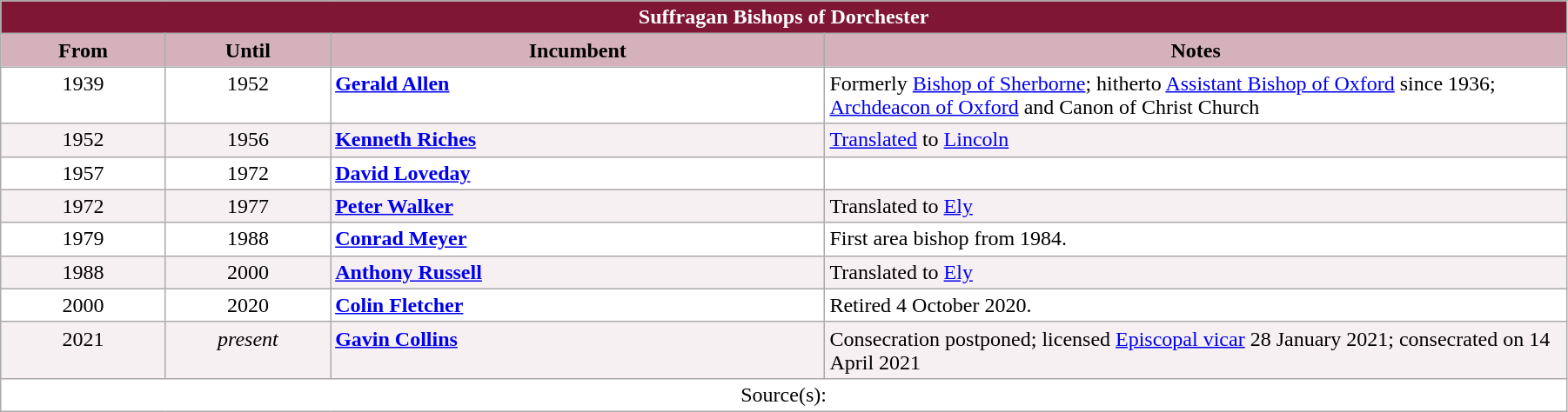<table class="wikitable" style="width:95%;" border="1" cellpadding="2">
<tr>
<th colspan="4" style="background-color: #7F1734; color: white;">Suffragan Bishops of Dorchester</th>
</tr>
<tr valign=top>
<th style="background-color:#D4B1BB" width="10%">From</th>
<th style="background-color:#D4B1BB" width="10%">Until</th>
<th style="background-color:#D4B1BB" width="30%">Incumbent</th>
<th style="background-color:#D4B1BB" width="45%">Notes</th>
</tr>
<tr valign=top bgcolor="white">
<td align="center">1939</td>
<td align="center">1952</td>
<td><strong><a href='#'>Gerald Allen</a></strong></td>
<td>Formerly <a href='#'>Bishop of Sherborne</a>; hitherto <a href='#'>Assistant Bishop of Oxford</a> since 1936; <a href='#'>Archdeacon of Oxford</a> and Canon of Christ Church</td>
</tr>
<tr valign=top bgcolor="#F7F0F2">
<td align="center">1952</td>
<td align="center">1956</td>
<td><strong><a href='#'>Kenneth Riches</a></strong></td>
<td><a href='#'>Translated</a> to <a href='#'>Lincoln</a></td>
</tr>
<tr valign=top bgcolor="white">
<td align="center">1957</td>
<td align="center">1972</td>
<td><strong><a href='#'>David Loveday</a></strong></td>
<td></td>
</tr>
<tr valign=top bgcolor="#F7F0F2">
<td align="center">1972</td>
<td align="center">1977</td>
<td><strong><a href='#'>Peter Walker</a></strong></td>
<td>Translated to <a href='#'>Ely</a></td>
</tr>
<tr valign=top bgcolor="white">
<td align="center">1979</td>
<td align="center">1988</td>
<td><strong><a href='#'>Conrad Meyer</a></strong></td>
<td>First area bishop from 1984.</td>
</tr>
<tr valign=top bgcolor="#F7F0F2">
<td align="center">1988</td>
<td align="center">2000</td>
<td><strong><a href='#'>Anthony Russell</a></strong></td>
<td>Translated to <a href='#'>Ely</a></td>
</tr>
<tr valign=top bgcolor="white">
<td align="center">2000</td>
<td align="center">2020</td>
<td><strong><a href='#'>Colin Fletcher</a></strong></td>
<td>Retired 4 October 2020.</td>
</tr>
<tr valign=top bgcolor="#F7F0F2">
<td align="center">2021</td>
<td align="center"><em>present</em></td>
<td><strong><a href='#'>Gavin Collins</a></strong></td>
<td>Consecration postponed; licensed <a href='#'>Episcopal&nbsp;vicar</a> 28 January 2021; consecrated on 14 April 2021</td>
</tr>
<tr valign=top bgcolor="white">
<td align="center" colspan="4">Source(s):</td>
</tr>
</table>
